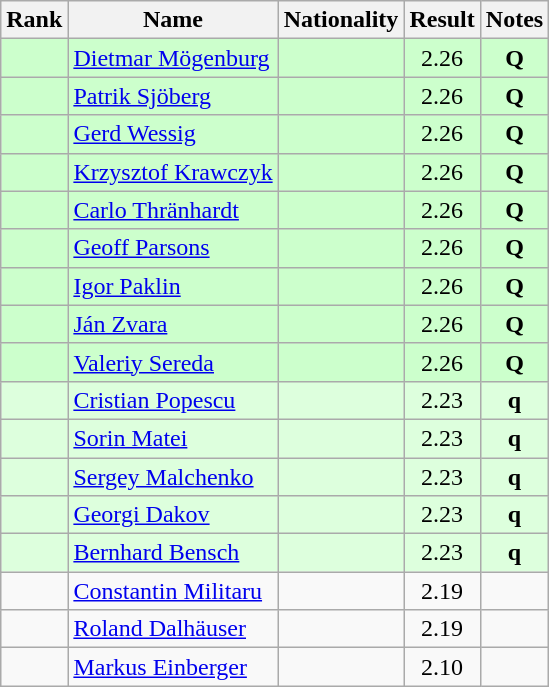<table class="wikitable sortable" style="text-align:center">
<tr>
<th>Rank</th>
<th>Name</th>
<th>Nationality</th>
<th>Result</th>
<th>Notes</th>
</tr>
<tr bgcolor=ccffcc>
<td></td>
<td align=left><a href='#'>Dietmar Mögenburg</a></td>
<td align=left></td>
<td>2.26</td>
<td><strong>Q</strong></td>
</tr>
<tr bgcolor=ccffcc>
<td></td>
<td align=left><a href='#'>Patrik Sjöberg</a></td>
<td align=left></td>
<td>2.26</td>
<td><strong>Q</strong></td>
</tr>
<tr bgcolor=ccffcc>
<td></td>
<td align=left><a href='#'>Gerd Wessig</a></td>
<td align=left></td>
<td>2.26</td>
<td><strong>Q</strong></td>
</tr>
<tr bgcolor=ccffcc>
<td></td>
<td align=left><a href='#'>Krzysztof Krawczyk</a></td>
<td align=left></td>
<td>2.26</td>
<td><strong>Q</strong></td>
</tr>
<tr bgcolor=ccffcc>
<td></td>
<td align=left><a href='#'>Carlo Thränhardt</a></td>
<td align=left></td>
<td>2.26</td>
<td><strong>Q</strong></td>
</tr>
<tr bgcolor=ccffcc>
<td></td>
<td align=left><a href='#'>Geoff Parsons</a></td>
<td align=left></td>
<td>2.26</td>
<td><strong>Q</strong></td>
</tr>
<tr bgcolor=ccffcc>
<td></td>
<td align=left><a href='#'>Igor Paklin</a></td>
<td align=left></td>
<td>2.26</td>
<td><strong>Q</strong></td>
</tr>
<tr bgcolor=ccffcc>
<td></td>
<td align=left><a href='#'>Ján Zvara</a></td>
<td align=left></td>
<td>2.26</td>
<td><strong>Q</strong></td>
</tr>
<tr bgcolor=ccffcc>
<td></td>
<td align=left><a href='#'>Valeriy Sereda</a></td>
<td align=left></td>
<td>2.26</td>
<td><strong>Q</strong></td>
</tr>
<tr bgcolor=ddffdd>
<td></td>
<td align=left><a href='#'>Cristian Popescu</a></td>
<td align=left></td>
<td>2.23</td>
<td><strong>q</strong></td>
</tr>
<tr bgcolor=ddffdd>
<td></td>
<td align=left><a href='#'>Sorin Matei</a></td>
<td align=left></td>
<td>2.23</td>
<td><strong>q</strong></td>
</tr>
<tr bgcolor=ddffdd>
<td></td>
<td align=left><a href='#'>Sergey Malchenko</a></td>
<td align=left></td>
<td>2.23</td>
<td><strong>q</strong></td>
</tr>
<tr bgcolor=ddffdd>
<td></td>
<td align=left><a href='#'>Georgi Dakov</a></td>
<td align=left></td>
<td>2.23</td>
<td><strong>q</strong></td>
</tr>
<tr bgcolor=ddffdd>
<td></td>
<td align=left><a href='#'>Bernhard Bensch</a></td>
<td align=left></td>
<td>2.23</td>
<td><strong>q</strong></td>
</tr>
<tr>
<td></td>
<td align=left><a href='#'>Constantin Militaru</a></td>
<td align=left></td>
<td>2.19</td>
<td></td>
</tr>
<tr>
<td></td>
<td align=left><a href='#'>Roland Dalhäuser</a></td>
<td align=left></td>
<td>2.19</td>
<td></td>
</tr>
<tr>
<td></td>
<td align=left><a href='#'>Markus Einberger</a></td>
<td align=left></td>
<td>2.10</td>
<td></td>
</tr>
</table>
